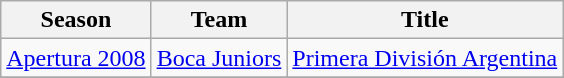<table class="wikitable">
<tr>
<th>Season</th>
<th>Team</th>
<th>Title</th>
</tr>
<tr>
<td><a href='#'>Apertura 2008</a></td>
<td><a href='#'>Boca Juniors</a></td>
<td><a href='#'>Primera División Argentina</a></td>
</tr>
<tr>
</tr>
</table>
